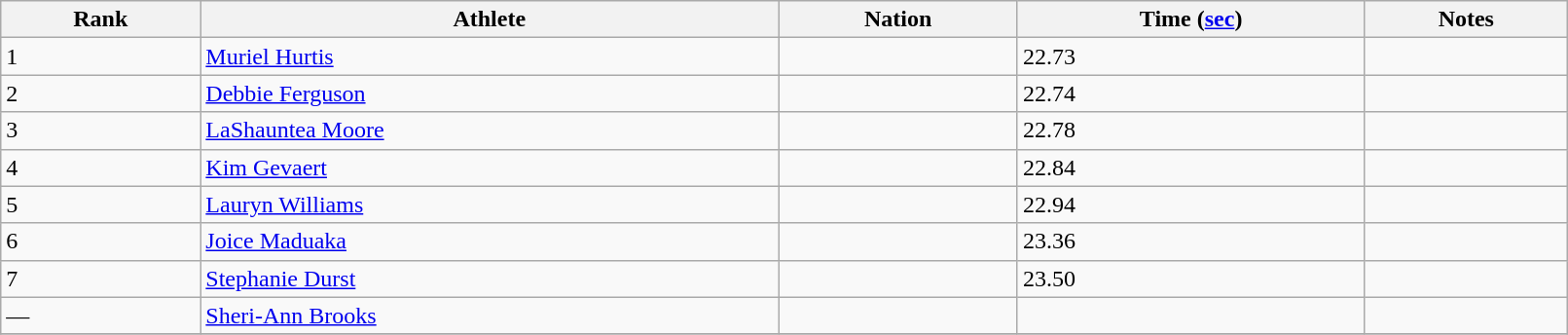<table class="wikitable" style="text=align:center;" width=85%>
<tr>
<th>Rank</th>
<th>Athlete</th>
<th>Nation</th>
<th>Time (<a href='#'>sec</a>)</th>
<th>Notes</th>
</tr>
<tr>
<td>1</td>
<td><a href='#'>Muriel Hurtis</a></td>
<td></td>
<td>22.73</td>
<td></td>
</tr>
<tr>
<td>2</td>
<td><a href='#'>Debbie Ferguson</a></td>
<td></td>
<td>22.74</td>
<td></td>
</tr>
<tr>
<td>3</td>
<td><a href='#'>LaShauntea Moore</a></td>
<td></td>
<td>22.78</td>
<td></td>
</tr>
<tr>
<td>4</td>
<td><a href='#'>Kim Gevaert</a></td>
<td></td>
<td>22.84</td>
<td></td>
</tr>
<tr>
<td>5</td>
<td><a href='#'>Lauryn Williams</a></td>
<td></td>
<td>22.94</td>
<td></td>
</tr>
<tr>
<td>6</td>
<td><a href='#'>Joice Maduaka</a></td>
<td></td>
<td>23.36</td>
<td></td>
</tr>
<tr>
<td>7</td>
<td><a href='#'>Stephanie Durst</a></td>
<td></td>
<td>23.50</td>
<td></td>
</tr>
<tr>
<td>—</td>
<td><a href='#'>Sheri-Ann Brooks</a></td>
<td></td>
<td></td>
<td></td>
</tr>
<tr>
</tr>
</table>
